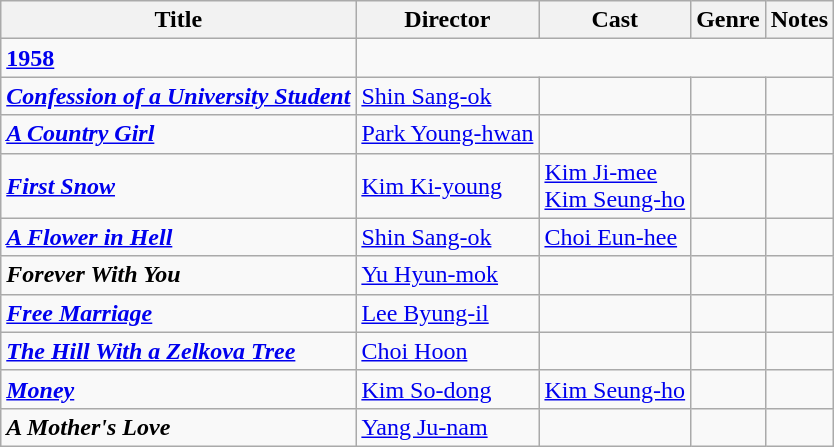<table class="wikitable">
<tr>
<th>Title</th>
<th>Director</th>
<th>Cast</th>
<th>Genre</th>
<th>Notes</th>
</tr>
<tr>
<td><strong><a href='#'>1958</a></strong></td>
</tr>
<tr>
<td><strong><em><a href='#'>Confession of a University Student</a></em></strong></td>
<td><a href='#'>Shin Sang-ok</a></td>
<td></td>
<td></td>
<td></td>
</tr>
<tr>
<td><strong><em><a href='#'>A Country Girl</a></em></strong></td>
<td><a href='#'>Park Young-hwan</a></td>
<td></td>
<td></td>
<td></td>
</tr>
<tr>
<td><strong><em><a href='#'>First Snow</a></em></strong></td>
<td><a href='#'>Kim Ki-young</a></td>
<td><a href='#'>Kim Ji-mee</a><br><a href='#'>Kim Seung-ho</a></td>
<td></td>
<td></td>
</tr>
<tr>
<td><strong><em><a href='#'>A Flower in Hell</a></em></strong></td>
<td><a href='#'>Shin Sang-ok</a></td>
<td><a href='#'>Choi Eun-hee</a></td>
<td></td>
<td></td>
</tr>
<tr>
<td><strong><em>Forever With You</em></strong></td>
<td><a href='#'>Yu Hyun-mok</a></td>
<td></td>
<td></td>
<td></td>
</tr>
<tr>
<td><strong><em><a href='#'>Free Marriage</a></em></strong></td>
<td><a href='#'>Lee Byung-il</a></td>
<td></td>
<td></td>
<td></td>
</tr>
<tr>
<td><strong><em><a href='#'>The Hill With a Zelkova Tree</a></em></strong></td>
<td><a href='#'>Choi Hoon</a></td>
<td></td>
<td></td>
<td></td>
</tr>
<tr>
<td><strong><em><a href='#'>Money</a></em></strong></td>
<td><a href='#'>Kim So-dong</a></td>
<td><a href='#'>Kim Seung-ho</a></td>
<td></td>
<td></td>
</tr>
<tr>
<td><strong><em>A Mother's Love</em></strong></td>
<td><a href='#'>Yang Ju-nam</a></td>
<td></td>
<td></td>
<td></td>
</tr>
</table>
